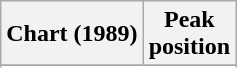<table class="wikitable sortable">
<tr>
<th align="left">Chart (1989)</th>
<th align="center">Peak<br>position</th>
</tr>
<tr>
</tr>
<tr>
</tr>
</table>
